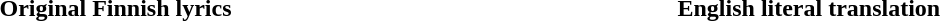<table>
<tr style=vertical-align:top>
<th style="width:28em; text-align:left;">Original Finnish lyrics</th>
<th style="width:28em; text-align:left;">English literal translation</th>
</tr>
<tr style=vertical-align:top>
<td></td>
<td></td>
</tr>
<tr style=vertical-align:top>
<td></td>
<td></td>
</tr>
<tr style=vertical-align:top>
<td></td>
<td></td>
</tr>
<tr style=vertical-align:top>
<td></td>
<td></td>
</tr>
<tr style=vertical-align:top>
<td></td>
<td></td>
</tr>
<tr style=vertical-align:top>
<td></td>
<td></td>
</tr>
<tr style=vertical-align:top>
<td></td>
<td></td>
</tr>
</table>
